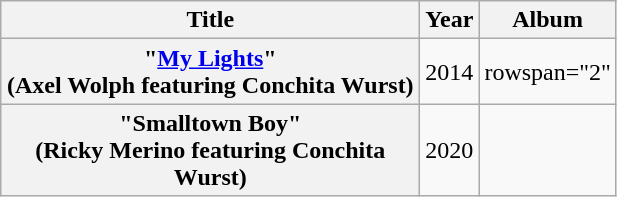<table class="wikitable plainrowheaders" style="text-align:center;">
<tr>
<th scope="col" style="width:17em;">Title</th>
<th scope="col" style="width:1em;">Year</th>
<th scope="col">Album</th>
</tr>
<tr>
<th scope="row">"<a href='#'>My Lights</a>"<br><span>(Axel Wolph featuring Conchita Wurst)</span></th>
<td>2014</td>
<td>rowspan="2" </td>
</tr>
<tr>
<th scope="row">"Smalltown Boy"<br><span>(Ricky Merino featuring Conchita Wurst)</span></th>
<td>2020</td>
</tr>
</table>
